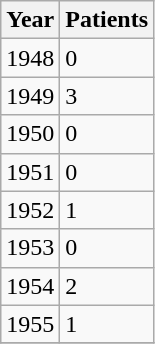<table class="wikitable" style="float:left; margin-right:1em">
<tr>
<th>Year</th>
<th>Patients</th>
</tr>
<tr>
<td>1948</td>
<td>0</td>
</tr>
<tr>
<td>1949</td>
<td>3</td>
</tr>
<tr>
<td>1950</td>
<td>0</td>
</tr>
<tr>
<td>1951</td>
<td>0</td>
</tr>
<tr>
<td>1952</td>
<td>1</td>
</tr>
<tr>
<td>1953</td>
<td>0</td>
</tr>
<tr>
<td>1954</td>
<td>2</td>
</tr>
<tr>
<td>1955</td>
<td>1</td>
</tr>
<tr>
</tr>
</table>
